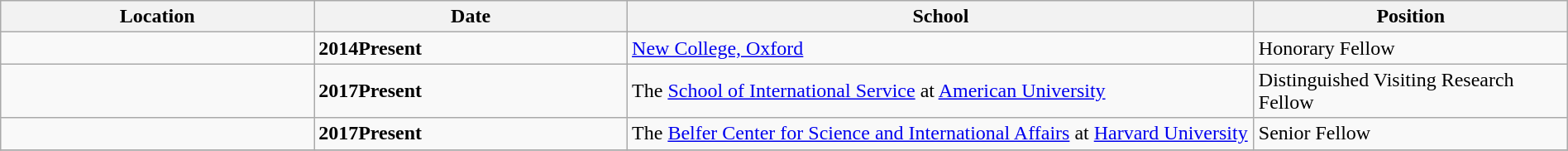<table class="wikitable" style="width:100%;">
<tr>
<th style="width:20%;">Location</th>
<th style="width:20%;">Date</th>
<th style="width:40%;">School</th>
<th style="width:20%;">Position</th>
</tr>
<tr>
<td></td>
<td><strong>2014Present</strong></td>
<td><a href='#'>New College, Oxford</a></td>
<td>Honorary Fellow</td>
</tr>
<tr>
<td></td>
<td><strong>2017Present</strong></td>
<td>The <a href='#'>School of International Service</a> at <a href='#'>American University</a></td>
<td>Distinguished Visiting Research Fellow</td>
</tr>
<tr>
<td></td>
<td><strong>2017Present</strong></td>
<td>The <a href='#'>Belfer Center for Science and International Affairs</a> at <a href='#'>Harvard University</a></td>
<td>Senior Fellow</td>
</tr>
<tr>
</tr>
</table>
